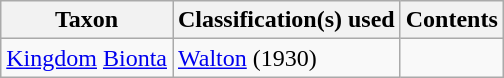<table class="wikitable">
<tr>
<th>Taxon</th>
<th>Classification(s) used</th>
<th>Contents</th>
</tr>
<tr>
<td><a href='#'>Kingdom</a> <a href='#'>Bionta</a></td>
<td><a href='#'>Walton</a> (1930)</td>
<td></td>
</tr>
</table>
